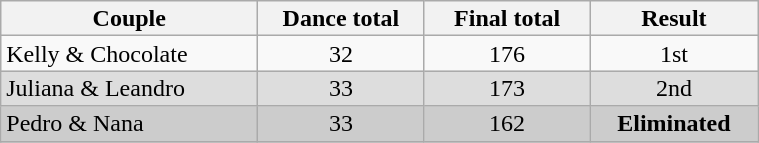<table class="wikitable" style="font-size:100%; line-height:16px; text-align:center" width="40%">
<tr>
<th width=120>Couple</th>
<th width=075>Dance total</th>
<th width=075>Final total</th>
<th width=075>Result</th>
</tr>
<tr>
<td align="left">Kelly & Chocolate</td>
<td>32</td>
<td>176</td>
<td>1st</td>
</tr>
<tr bgcolor="DDDDDD">
<td align="left">Juliana & Leandro</td>
<td>33</td>
<td>173</td>
<td>2nd</td>
</tr>
<tr bgcolor="CCCCCC">
<td align="left">Pedro & Nana</td>
<td>33</td>
<td>162</td>
<td><strong>Eliminated</strong></td>
</tr>
<tr>
</tr>
</table>
